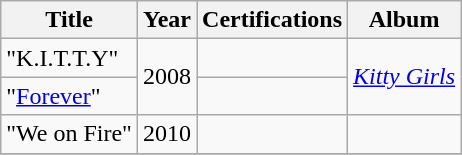<table class="wikitable">
<tr>
<th>Title</th>
<th>Year</th>
<th>Certifications</th>
<th>Album</th>
</tr>
<tr>
<td>"K.I.T.T.Y"</td>
<td rowspan='2'>2008</td>
<td></td>
<td rowspan='2'><em><a href='#'>Kitty Girls</a></em></td>
</tr>
<tr>
<td>"<a href='#'>Forever</a>"</td>
<td></td>
</tr>
<tr>
<td>"We on Fire"</td>
<td>2010</td>
<td></td>
<td></td>
</tr>
<tr>
</tr>
</table>
